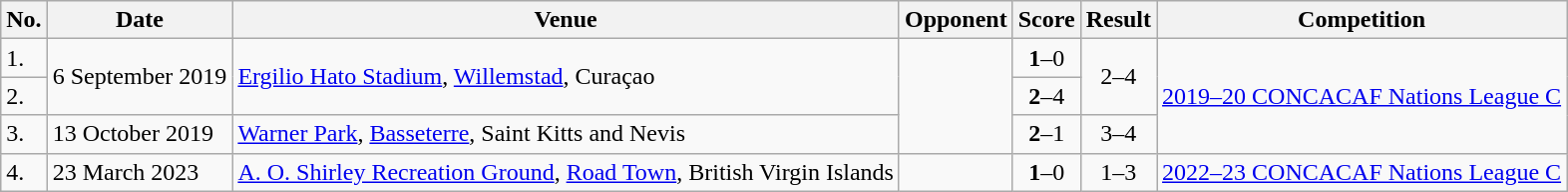<table class="wikitable">
<tr>
<th>No.</th>
<th>Date</th>
<th>Venue</th>
<th>Opponent</th>
<th>Score</th>
<th>Result</th>
<th>Competition</th>
</tr>
<tr>
<td>1.</td>
<td rowspan="2">6 September 2019</td>
<td rowspan="2"><a href='#'>Ergilio Hato Stadium</a>, <a href='#'>Willemstad</a>, Curaçao</td>
<td rowspan="3"></td>
<td align=center><strong>1</strong>–0</td>
<td rowspan="2" style="text-align:center">2–4</td>
<td rowspan="3"><a href='#'>2019–20 CONCACAF Nations League C</a></td>
</tr>
<tr>
<td>2.</td>
<td align=center><strong>2</strong>–4</td>
</tr>
<tr>
<td>3.</td>
<td>13 October 2019</td>
<td><a href='#'>Warner Park</a>, <a href='#'>Basseterre</a>, Saint Kitts and Nevis</td>
<td align=center><strong>2</strong>–1</td>
<td align=center>3–4</td>
</tr>
<tr>
<td>4.</td>
<td>23 March 2023</td>
<td><a href='#'>A. O. Shirley Recreation Ground</a>, <a href='#'>Road Town</a>, British Virgin Islands</td>
<td></td>
<td align=center><strong>1</strong>–0</td>
<td style="text-align:center">1–3</td>
<td><a href='#'>2022–23 CONCACAF Nations League C</a></td>
</tr>
</table>
